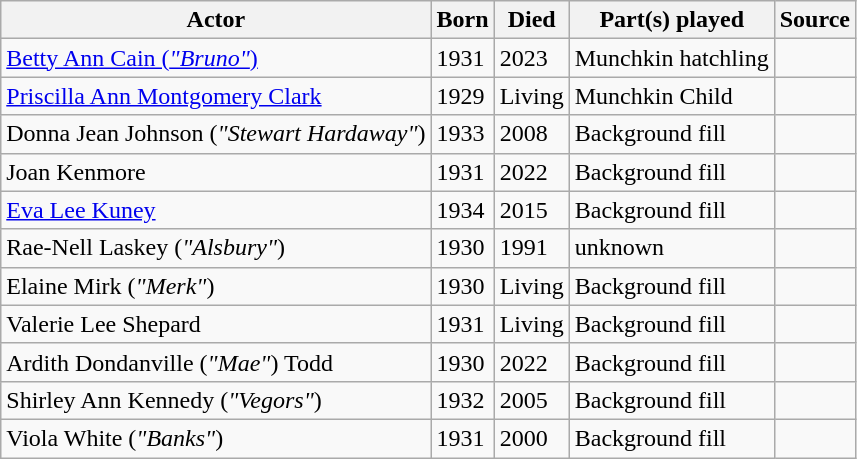<table class="wikitable sortable">
<tr valign=bottom>
<th>Actor</th>
<th>Born</th>
<th>Died</th>
<th>Part(s) played</th>
<th>Source</th>
</tr>
<tr>
<td><a href='#'>Betty Ann Cain (<em>"Bruno"</em>)</a></td>
<td>1931</td>
<td>2023</td>
<td>Munchkin hatchling</td>
<td></td>
</tr>
<tr>
<td><a href='#'>Priscilla Ann Montgomery Clark</a></td>
<td>1929</td>
<td>Living</td>
<td>Munchkin Child</td>
<td></td>
</tr>
<tr>
<td>Donna Jean Johnson (<em>"Stewart Hardaway"</em>)</td>
<td>1933</td>
<td>2008</td>
<td>Background fill</td>
<td></td>
</tr>
<tr>
<td>Joan Kenmore</td>
<td>1931</td>
<td>2022</td>
<td>Background fill</td>
<td></td>
</tr>
<tr>
<td><a href='#'>Eva Lee Kuney</a></td>
<td>1934</td>
<td>2015</td>
<td>Background fill</td>
<td></td>
</tr>
<tr>
<td>Rae-Nell Laskey (<em>"Alsbury"</em>)</td>
<td>1930</td>
<td>1991</td>
<td>unknown</td>
<td></td>
</tr>
<tr>
<td>Elaine Mirk (<em>"Merk"</em>)</td>
<td>1930</td>
<td>Living</td>
<td>Background fill</td>
<td></td>
</tr>
<tr>
<td>Valerie Lee Shepard</td>
<td>1931</td>
<td>Living</td>
<td>Background fill</td>
<td></td>
</tr>
<tr>
<td>Ardith Dondanville (<em>"Mae"</em>) Todd</td>
<td>1930</td>
<td>2022</td>
<td>Background fill</td>
<td></td>
</tr>
<tr>
<td>Shirley Ann Kennedy (<em>"Vegors"</em>)</td>
<td>1932</td>
<td>2005</td>
<td>Background fill</td>
<td></td>
</tr>
<tr>
<td>Viola White (<em>"Banks"</em>)</td>
<td>1931</td>
<td>2000</td>
<td>Background fill</td>
<td></td>
</tr>
</table>
